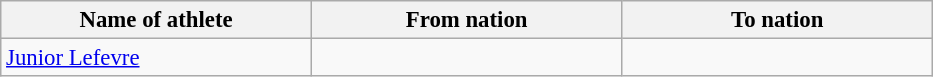<table class="wikitable sortable" style="border-collapse: collapse; font-size: 95%;">
<tr>
<th width=200>Name of athlete</th>
<th width=200>From nation</th>
<th width=200>To nation</th>
</tr>
<tr>
<td><a href='#'>Junior Lefevre</a></td>
<td></td>
<td></td>
</tr>
</table>
